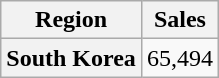<table class="wikitable plainrowheaders" style="text-align:center;">
<tr>
<th scope="col">Region</th>
<th scope="col">Sales</th>
</tr>
<tr>
<th scope="row">South Korea</th>
<td>65,494</td>
</tr>
</table>
